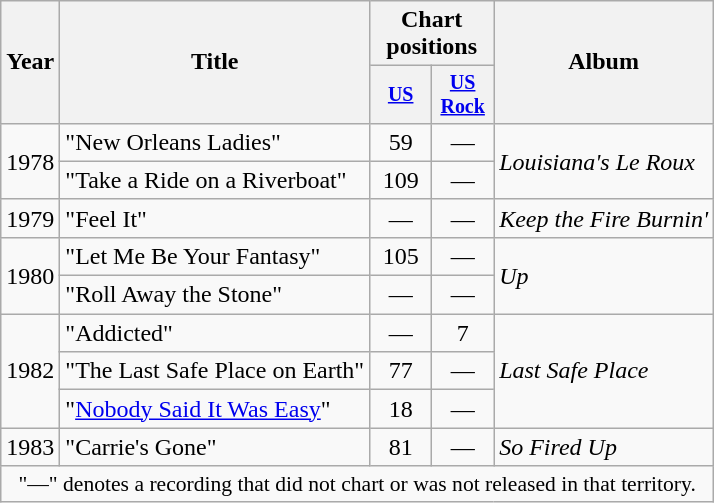<table class="wikitable" style="text-align:center;">
<tr>
<th rowspan="2">Year</th>
<th rowspan="2">Title</th>
<th colspan="2">Chart positions</th>
<th rowspan="2">Album</th>
</tr>
<tr style="font-size:smaller;">
<th width="35"><a href='#'>US</a><br></th>
<th width="35"><a href='#'>US<br>Rock</a><br></th>
</tr>
<tr>
<td rowspan="2">1978</td>
<td align="left">"New Orleans Ladies"</td>
<td>59</td>
<td>—</td>
<td align="left" rowspan="2"><em>Louisiana's Le Roux</em></td>
</tr>
<tr>
<td align="left">"Take a Ride on a Riverboat"</td>
<td>109</td>
<td>—</td>
</tr>
<tr>
<td>1979</td>
<td align="left">"Feel It"</td>
<td>—</td>
<td>—</td>
<td align="left"><em>Keep the Fire Burnin' </em></td>
</tr>
<tr>
<td rowspan="2">1980</td>
<td align="left">"Let Me Be Your Fantasy"</td>
<td>105</td>
<td>—</td>
<td align="left" rowspan="2"><em>Up</em></td>
</tr>
<tr>
<td align="left">"Roll Away the Stone"</td>
<td>—</td>
<td>—</td>
</tr>
<tr>
<td rowspan="3">1982</td>
<td align="left">"Addicted"</td>
<td>—</td>
<td>7</td>
<td align="left" rowspan="3"><em> Last Safe Place</em></td>
</tr>
<tr>
<td align="left">"The Last Safe Place on Earth"</td>
<td>77</td>
<td>—</td>
</tr>
<tr>
<td align="left">"<a href='#'>Nobody Said It Was Easy</a>"</td>
<td>18</td>
<td>—</td>
</tr>
<tr>
<td>1983</td>
<td align="left">"Carrie's Gone"</td>
<td>81</td>
<td>—</td>
<td align="left"><em> So Fired Up</em></td>
</tr>
<tr>
<td colspan="15" style="font-size:90%">"—" denotes a recording that did not chart or was not released in that territory.</td>
</tr>
</table>
